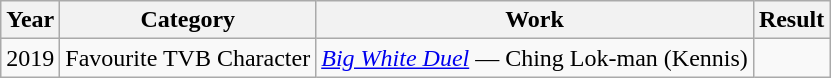<table class="wikitable sortable">
<tr>
<th>Year</th>
<th>Category</th>
<th>Work</th>
<th>Result</th>
</tr>
<tr>
<td>2019</td>
<td>Favourite TVB Character</td>
<td><em><a href='#'>Big White Duel</a></em> — Ching Lok-man (Kennis)</td>
<td></td>
</tr>
</table>
